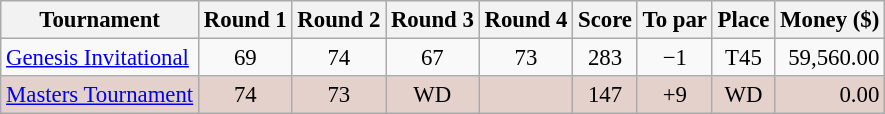<table class=wikitable style="font-size:95%;text-align:center">
<tr>
<th>Tournament</th>
<th>Round 1</th>
<th>Round 2</th>
<th>Round 3</th>
<th>Round 4</th>
<th>Score</th>
<th>To par</th>
<th>Place</th>
<th>Money ($)</th>
</tr>
<tr>
<td align=left><a href='#'>Genesis Invitational</a></td>
<td>69</td>
<td>74</td>
<td>67</td>
<td>73</td>
<td>283</td>
<td>−1</td>
<td>T45</td>
<td align=right>59,560.00</td>
</tr>
<tr style="background:#e5d1cb;">
<td align=left><a href='#'>Masters Tournament</a></td>
<td>74</td>
<td>73</td>
<td>WD</td>
<td></td>
<td>147</td>
<td>+9</td>
<td>WD</td>
<td align=right>0.00</td>
</tr>
</table>
